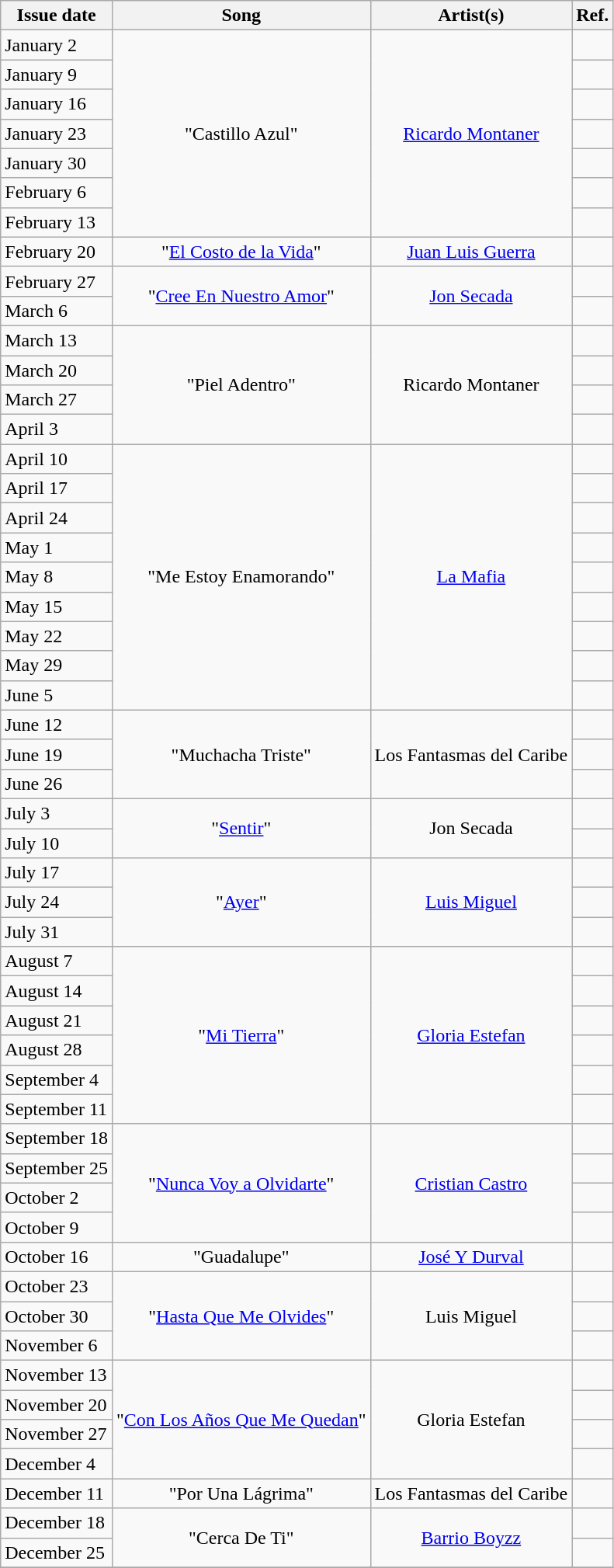<table class="wikitable">
<tr>
<th style="text-align: center;">Issue date</th>
<th style="text-align: center;">Song</th>
<th style="text-align: center;">Artist(s)</th>
<th style="text-align: center;">Ref.</th>
</tr>
<tr>
<td>January 2</td>
<td style="text-align: center;" rowspan="7">"Castillo Azul"</td>
<td style="text-align: center;" rowspan="7"><a href='#'>Ricardo Montaner</a></td>
<td style="text-align: center;"></td>
</tr>
<tr>
<td>January 9</td>
<td style="text-align: center;"></td>
</tr>
<tr>
<td>January 16</td>
<td style="text-align: center;"></td>
</tr>
<tr>
<td>January 23</td>
<td style="text-align: center;"></td>
</tr>
<tr>
<td>January 30</td>
<td style="text-align: center;"></td>
</tr>
<tr>
<td>February 6</td>
<td style="text-align: center;"></td>
</tr>
<tr>
<td>February 13</td>
<td style="text-align: center;"></td>
</tr>
<tr>
<td>February 20</td>
<td style="text-align: center;" rowspan="1">"<a href='#'>El Costo de la Vida</a>"</td>
<td style="text-align: center;" rowspan="1"><a href='#'>Juan Luis Guerra</a></td>
<td style="text-align: center;"></td>
</tr>
<tr>
<td>February 27</td>
<td style="text-align: center;" rowspan="2">"<a href='#'>Cree En Nuestro Amor</a>"</td>
<td style="text-align: center;" rowspan="2"><a href='#'>Jon Secada</a></td>
<td style="text-align: center;"></td>
</tr>
<tr>
<td>March 6</td>
<td style="text-align: center;"></td>
</tr>
<tr>
<td>March 13</td>
<td style="text-align: center;" rowspan="4">"Piel Adentro"</td>
<td style="text-align: center;" rowspan="4">Ricardo Montaner</td>
<td style="text-align: center;"></td>
</tr>
<tr>
<td>March 20</td>
<td style="text-align: center;"></td>
</tr>
<tr>
<td>March 27</td>
<td style="text-align: center;"></td>
</tr>
<tr>
<td>April 3</td>
<td style="text-align: center;"></td>
</tr>
<tr>
<td>April 10</td>
<td style="text-align: center;" rowspan="9">"Me Estoy Enamorando"</td>
<td style="text-align: center;" rowspan="9"><a href='#'>La Mafia</a></td>
<td style="text-align: center;"></td>
</tr>
<tr>
<td>April 17</td>
<td style="text-align: center;"></td>
</tr>
<tr>
<td>April 24</td>
<td style="text-align: center;"></td>
</tr>
<tr>
<td>May 1</td>
<td style="text-align: center;"></td>
</tr>
<tr>
<td>May 8</td>
<td style="text-align: center;"></td>
</tr>
<tr>
<td>May 15</td>
<td style="text-align: center;"></td>
</tr>
<tr>
<td>May 22</td>
<td style="text-align: center;"></td>
</tr>
<tr>
<td>May 29</td>
<td style="text-align: center;"></td>
</tr>
<tr>
<td>June 5</td>
<td style="text-align: center;"></td>
</tr>
<tr>
<td>June 12</td>
<td style="text-align: center;" rowspan="3">"Muchacha Triste"</td>
<td style="text-align: center;" rowspan="3">Los Fantasmas del Caribe</td>
<td style="text-align: center;"></td>
</tr>
<tr>
<td>June 19</td>
<td style="text-align: center;"></td>
</tr>
<tr>
<td>June 26</td>
<td style="text-align: center;"></td>
</tr>
<tr>
<td>July 3</td>
<td style="text-align: center;" rowspan="2">"<a href='#'>Sentir</a>"</td>
<td style="text-align: center;" rowspan="2">Jon Secada</td>
<td style="text-align: center;"></td>
</tr>
<tr>
<td>July 10</td>
<td style="text-align: center;"></td>
</tr>
<tr>
<td>July 17</td>
<td style="text-align: center;" rowspan="3">"<a href='#'>Ayer</a>"</td>
<td style="text-align: center;" rowspan="3"><a href='#'>Luis Miguel</a></td>
<td style="text-align: center;"></td>
</tr>
<tr>
<td>July 24</td>
<td style="text-align: center;"></td>
</tr>
<tr>
<td>July 31</td>
<td style="text-align: center;"></td>
</tr>
<tr>
<td>August 7</td>
<td style="text-align: center;" rowspan="6">"<a href='#'>Mi Tierra</a>"</td>
<td style="text-align: center;" rowspan="6"><a href='#'>Gloria Estefan</a></td>
<td style="text-align: center;"></td>
</tr>
<tr>
<td>August 14</td>
<td style="text-align: center;"></td>
</tr>
<tr>
<td>August 21</td>
<td style="text-align: center;"></td>
</tr>
<tr>
<td>August 28</td>
<td style="text-align: center;"></td>
</tr>
<tr>
<td>September 4</td>
<td style="text-align: center;"></td>
</tr>
<tr>
<td>September 11</td>
<td style="text-align: center;"></td>
</tr>
<tr>
<td>September 18</td>
<td style="text-align: center;" rowspan="4">"<a href='#'>Nunca Voy a Olvidarte</a>"</td>
<td style="text-align: center;" rowspan="4"><a href='#'>Cristian Castro</a></td>
<td style="text-align: center;"></td>
</tr>
<tr>
<td>September 25</td>
<td style="text-align: center;"></td>
</tr>
<tr>
<td>October 2</td>
<td style="text-align: center;"></td>
</tr>
<tr>
<td>October 9</td>
<td style="text-align: center;"></td>
</tr>
<tr>
<td>October 16</td>
<td style="text-align: center;" rowspan="1">"Guadalupe"</td>
<td style="text-align: center;" rowspan="1"><a href='#'>José Y Durval</a></td>
<td style="text-align: center;"></td>
</tr>
<tr>
<td>October 23</td>
<td style="text-align: center;" rowspan="3">"<a href='#'>Hasta Que Me Olvides</a>"</td>
<td style="text-align: center;" rowspan="3">Luis Miguel</td>
<td style="text-align: center;"></td>
</tr>
<tr>
<td>October 30</td>
<td style="text-align: center;"></td>
</tr>
<tr>
<td>November 6</td>
<td style="text-align: center;"></td>
</tr>
<tr>
<td>November 13</td>
<td style="text-align: center;" rowspan="4">"<a href='#'>Con Los Años Que Me Quedan</a>"</td>
<td style="text-align: center;" rowspan="4">Gloria Estefan</td>
<td style="text-align: center;"></td>
</tr>
<tr>
<td>November 20</td>
<td style="text-align: center;"></td>
</tr>
<tr>
<td>November 27</td>
<td style="text-align: center;"></td>
</tr>
<tr>
<td>December 4</td>
<td style="text-align: center;"></td>
</tr>
<tr>
<td>December 11</td>
<td style="text-align: center;" rowspan="1">"Por Una Lágrima"</td>
<td style="text-align: center;" rowspan="1">Los Fantasmas del Caribe</td>
<td style="text-align: center;"></td>
</tr>
<tr>
<td>December 18</td>
<td style="text-align: center;" rowspan="2">"Cerca De Ti"</td>
<td style="text-align: center;" rowspan="2"><a href='#'>Barrio Boyzz</a></td>
<td style="text-align: center;"></td>
</tr>
<tr>
<td>December 25</td>
<td style="text-align: center;"></td>
</tr>
<tr>
</tr>
</table>
